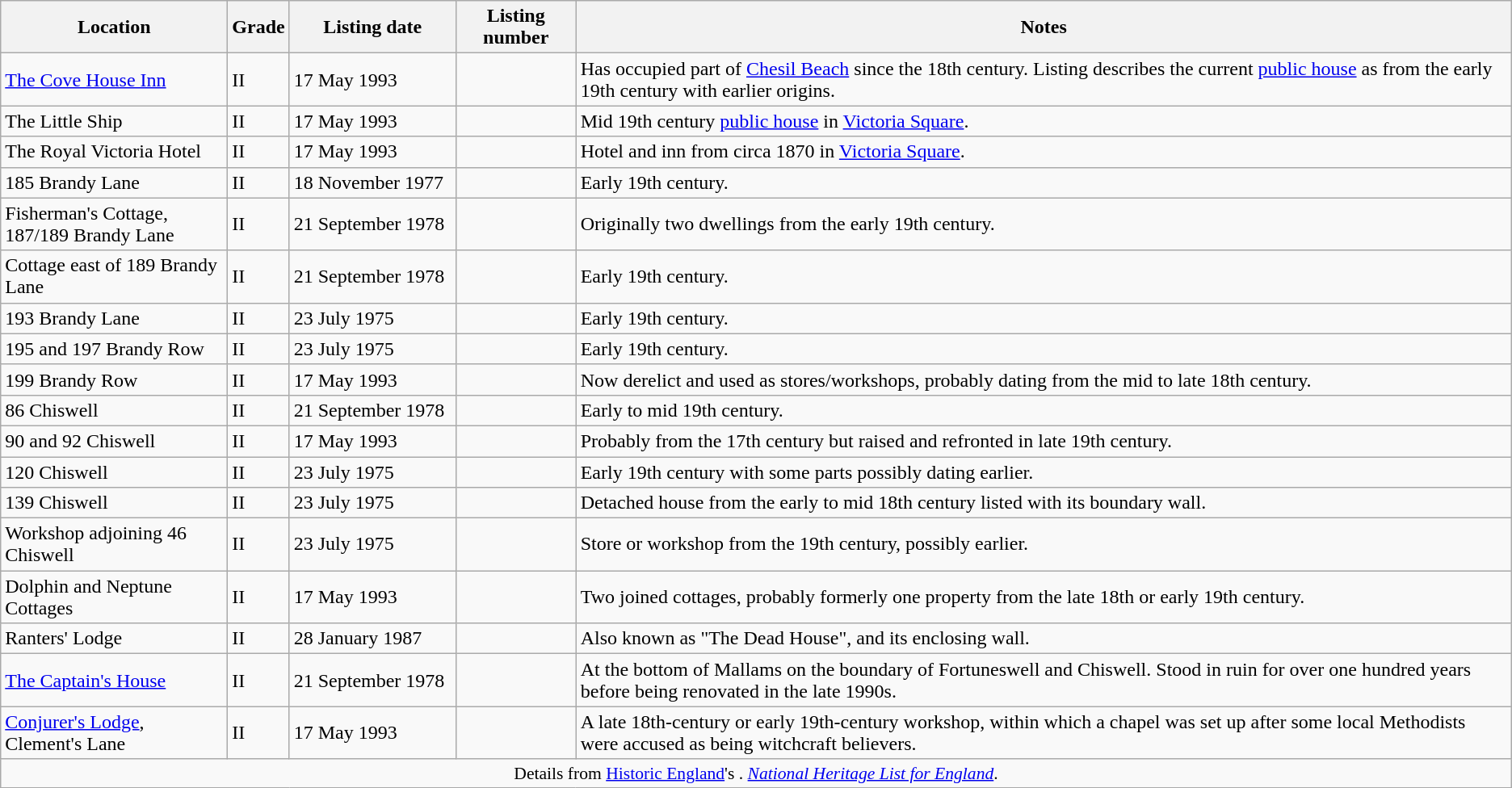<table class="sortable wikitable">
<tr>
<th style="width: 180px;">Location</th>
<th>Grade</th>
<th style="width: 130px;">Listing date</th>
<th>Listing number</th>
<th>Notes</th>
</tr>
<tr>
<td><a href='#'>The Cove House Inn</a></td>
<td>II</td>
<td>17 May 1993</td>
<td></td>
<td>Has occupied part of <a href='#'>Chesil Beach</a> since the 18th century. Listing describes the current <a href='#'>public house</a> as from the early 19th century with earlier origins.</td>
</tr>
<tr>
<td>The Little Ship</td>
<td>II</td>
<td>17 May 1993</td>
<td></td>
<td>Mid 19th century <a href='#'>public house</a> in <a href='#'>Victoria Square</a>.</td>
</tr>
<tr>
<td>The Royal Victoria Hotel</td>
<td>II</td>
<td>17 May 1993</td>
<td></td>
<td>Hotel and inn from circa 1870 in <a href='#'>Victoria Square</a>.</td>
</tr>
<tr>
<td>185 Brandy Lane</td>
<td>II</td>
<td>18 November 1977</td>
<td></td>
<td>Early 19th century.</td>
</tr>
<tr>
<td>Fisherman's Cottage, 187/189 Brandy Lane</td>
<td>II</td>
<td>21 September 1978</td>
<td></td>
<td>Originally two dwellings from the early 19th century.</td>
</tr>
<tr>
<td>Cottage east of 189 Brandy Lane</td>
<td>II</td>
<td>21 September 1978</td>
<td></td>
<td>Early 19th century.</td>
</tr>
<tr>
<td>193 Brandy Lane</td>
<td>II</td>
<td>23 July 1975</td>
<td></td>
<td>Early 19th century.</td>
</tr>
<tr>
<td>195 and 197 Brandy Row</td>
<td>II</td>
<td>23 July 1975</td>
<td></td>
<td>Early 19th century.</td>
</tr>
<tr>
<td>199 Brandy Row</td>
<td>II</td>
<td>17 May 1993</td>
<td></td>
<td>Now derelict and used as stores/workshops, probably dating from the mid to late 18th century.</td>
</tr>
<tr>
<td>86 Chiswell</td>
<td>II</td>
<td>21 September 1978</td>
<td></td>
<td>Early to mid 19th century.</td>
</tr>
<tr>
<td>90 and 92 Chiswell</td>
<td>II</td>
<td>17 May 1993</td>
<td></td>
<td>Probably from the 17th century but raised and refronted in late 19th century.</td>
</tr>
<tr>
<td>120 Chiswell</td>
<td>II</td>
<td>23 July 1975</td>
<td></td>
<td>Early 19th century with some parts possibly dating earlier.</td>
</tr>
<tr>
<td>139 Chiswell</td>
<td>II</td>
<td>23 July 1975</td>
<td></td>
<td>Detached house from the early to mid 18th century listed with its boundary wall.</td>
</tr>
<tr>
<td>Workshop adjoining 46 Chiswell</td>
<td>II</td>
<td>23 July 1975</td>
<td></td>
<td>Store or workshop from the 19th century, possibly earlier.</td>
</tr>
<tr>
<td>Dolphin and Neptune Cottages</td>
<td>II</td>
<td>17 May 1993</td>
<td></td>
<td>Two joined cottages, probably formerly one property from the late 18th or early 19th century.</td>
</tr>
<tr>
<td>Ranters' Lodge</td>
<td>II</td>
<td>28 January 1987</td>
<td></td>
<td>Also known as "The Dead House", and its enclosing wall.</td>
</tr>
<tr>
<td><a href='#'>The Captain's House</a></td>
<td>II</td>
<td>21 September 1978</td>
<td></td>
<td>At the bottom of Mallams on the boundary of Fortuneswell and Chiswell. Stood in ruin for over one hundred years before being renovated in the late 1990s.</td>
</tr>
<tr>
<td><a href='#'>Conjurer's Lodge</a>, Clement's Lane</td>
<td>II</td>
<td>17 May 1993</td>
<td></td>
<td>A late 18th-century or early 19th-century workshop, within which a chapel was set up after some local Methodists were accused as being witchcraft believers.</td>
</tr>
<tr>
<td colspan=5 style="text-align: center; font-size: 90%">Details from <a href='#'>Historic England</a>'s . <em><a href='#'>National Heritage List for England</a></em>.</td>
</tr>
</table>
